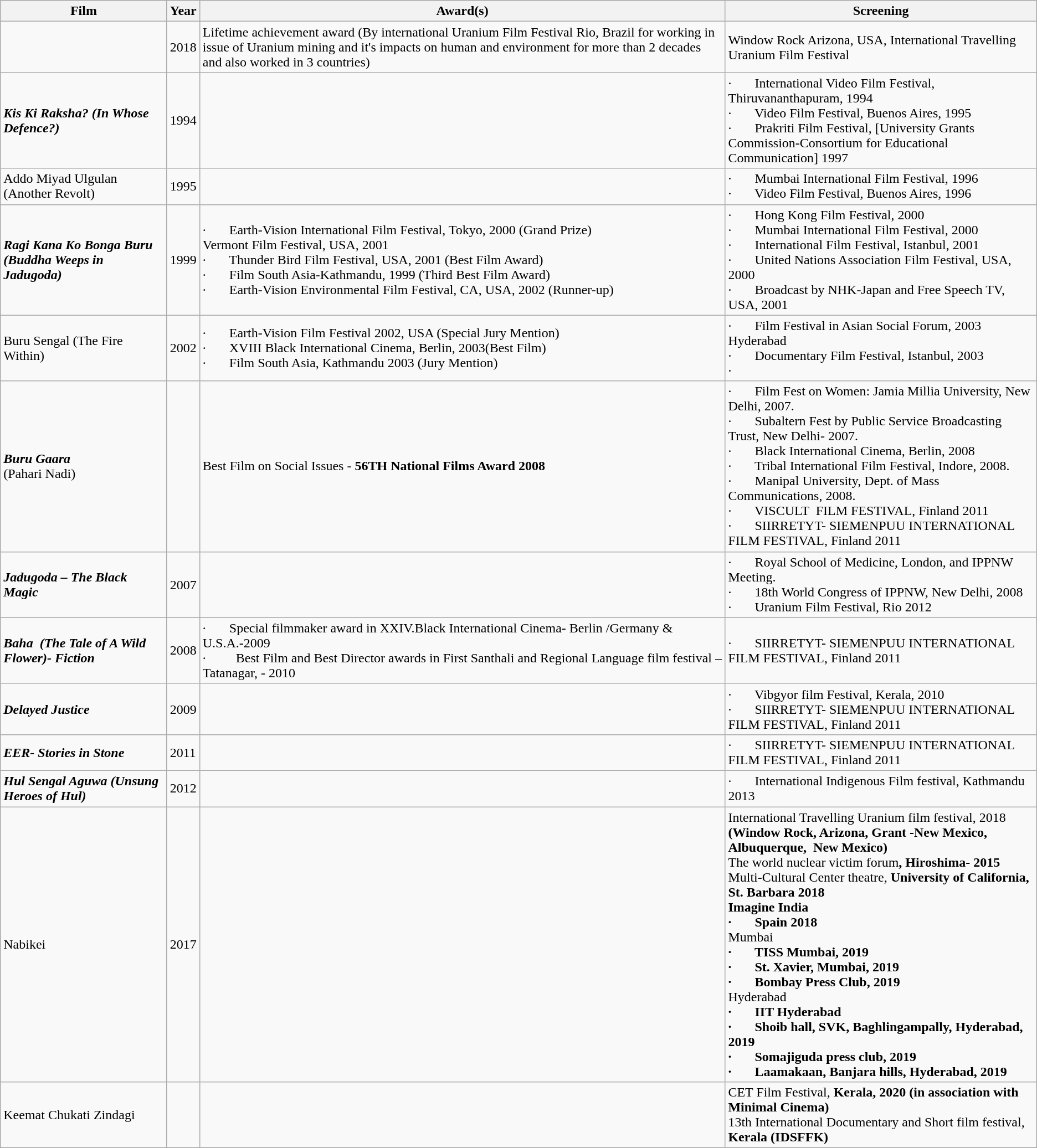<table class="wikitable">
<tr>
<th>Film</th>
<th>Year</th>
<th>Award(s)</th>
<th>Screening</th>
</tr>
<tr>
<td></td>
<td>2018</td>
<td>Lifetime achievement award (By international Uranium Film Festival Rio, Brazil  for working in issue of Uranium mining and it's impacts on human and  environment for more than 2 decades and also worked in 3 countries)</td>
<td>Window Rock  Arizona, USA, International Travelling Uranium Film Festival</td>
</tr>
<tr>
<td><strong><em>Kis Ki Raksha?<em> (In Whose Defence?)<strong></td>
<td>1994</td>
<td></td>
<td>·         International  Video Film Festival, Thiruvananthapuram, 1994<br>·         Video Film  Festival, Buenos Aires, 1995<br>·         Prakriti Film Festival,  [University Grants Commission-Consortium for Educational Communication] 1997</td>
</tr>
<tr>
<td></em></strong>Addo Miyad Ulgulan</em> (Another Revolt)</strong></td>
<td>1995</td>
<td></td>
<td>·         Mumbai  International Film Festival, 1996<br>·         Video Film  Festival, Buenos Aires, 1996</td>
</tr>
<tr>
<td><strong><em>Ragi Kana Ko Bonga Buru<em> (Buddha Weeps in Jadugoda<strong>)</td>
<td>1999</td>
<td>·         Earth-Vision  International Film Festival, Tokyo, 2000 (Grand Prize)<br>Vermont Film Festival, USA, 2001<br>·         Thunder Bird  Film Festival, USA, 2001 (Best Film Award)<br>·         Film South  Asia-Kathmandu, 1999 (Third Best Film Award)<br>·         Earth-Vision  Environmental Film Festival, CA, USA, 2002 (Runner-up)</td>
<td>·         Hong Kong  Film Festival, 2000<br>·         Mumbai  International Film Festival, 2000<br>·         International  Film Festival, Istanbul, 2001<br>·         United  Nations Association Film Festival, USA, 2000<br>·         Broadcast by  NHK-Japan and Free Speech TV, USA, 2001</td>
</tr>
<tr>
<td></em></strong>Buru Sengal</em> (The Fire Within)</strong></td>
<td>2002</td>
<td>·         Earth-Vision  Film Festival 2002, USA (Special Jury Mention)<br>·         XVIII Black  International Cinema, Berlin, 2003(Best Film)<br>·         Film South  Asia, Kathmandu 2003 (Jury Mention)</td>
<td>·         Film Festival  in Asian Social Forum, 2003 Hyderabad<br>·         Documentary  Film Festival, Istanbul, 2003<br>·           </td>
</tr>
<tr>
<td><strong><em>Buru Gaara</em></strong><br>(Pahari Nadi)</td>
<td></td>
<td>Best Film on Social Issues - <strong>56TH National Films Award 2008</strong></td>
<td>·         Film Fest on  Women: Jamia Millia University, New Delhi, 2007.<br>·         Subaltern  Fest by Public Service Broadcasting Trust, New Delhi- 2007.<br>·         Black  International Cinema, Berlin, 2008<br>·         Tribal  International Film Festival, Indore, 2008.<br>·         Manipal  University, Dept. of Mass Communications, 2008.<br>·         VISCULT   FILM FESTIVAL, Finland 2011<br>·         SIIRRETYT-  SIEMENPUU INTERNATIONAL FILM FESTIVAL, Finland 2011</td>
</tr>
<tr>
<td><strong><em>Jadugoda – The Black Magic</em></strong></td>
<td>2007</td>
<td></td>
<td>·         Royal School  of Medicine, London, and IPPNW Meeting.<br>·         18th World  Congress of IPPNW, New Delhi, 2008<br>·         Uranium Film  Festival, Rio 2012</td>
</tr>
<tr>
<td><strong><em>Baha<em>  (The Tale of A Wild Flower)- </em>Fiction</em></strong></td>
<td>2008</td>
<td>·         Special  filmmaker award in XXIV.Black International Cinema- Berlin /Germany &  U.S.A.-2009<br>·          Best Film and  Best Director awards in First Santhali and Regional Language film festival –  Tatanagar, - 2010</td>
<td>·         SIIRRETYT-  SIEMENPUU INTERNATIONAL FILM FESTIVAL, Finland 2011</td>
</tr>
<tr>
<td><strong><em>Delayed Justice</em></strong></td>
<td>2009</td>
<td></td>
<td>·         Vibgyor film  Festival, Kerala, 2010<br>·         SIIRRETYT-  SIEMENPUU INTERNATIONAL FILM FESTIVAL, Finland 2011</td>
</tr>
<tr>
<td><strong><em>EER- Stories in Stone</em></strong></td>
<td>2011</td>
<td></td>
<td>·         SIIRRETYT-  SIEMENPUU INTERNATIONAL FILM FESTIVAL, Finland 2011</td>
</tr>
<tr>
<td><strong><em>Hul Sengal Aguwa<em> (Unsung Heroes of Hul)<strong></td>
<td>2012</td>
<td></td>
<td>·         International  Indigenous Film festival, Kathmandu 2013  </td>
</tr>
<tr>
<td></em></strong>Nabikei<strong><em></td>
<td>2017</td>
<td></td>
<td></strong>International Travelling Uranium film  festival, 2018<strong><br>(Window Rock,  Arizona, Grant -New Mexico, Albuquerque,  New Mexico)<br></strong>The world nuclear victim forum<strong>, Hiroshima- 2015<br></strong>Multi-Cultural Center theatre,<strong> University of California, St. Barbara  2018<br>Imagine India<br>·         Spain 2018<br></strong>Mumbai<strong><br>·         TISS Mumbai,  2019<br>·         St. Xavier,  Mumbai, 2019<br>·         Bombay Press  Club, 2019<br></strong>Hyderabad  <strong><br>·         IIT Hyderabad<br>·         Shoib hall,  SVK, Baghlingampally, Hyderabad, 2019<br>·         Somajiguda  press club, 2019<br>·         Laamakaan,  Banjara hills, Hyderabad, 2019</td>
</tr>
<tr>
<td></em></strong>Keemat Chukati Zindagi<strong><em></td>
<td></td>
<td></td>
<td></strong>CET Film Festival,<strong> Kerala, 2020 (in  association with Minimal Cinema)<br></strong>13th International  Documentary and Short film festival,<strong> Kerala (IDSFFK)</td>
</tr>
</table>
